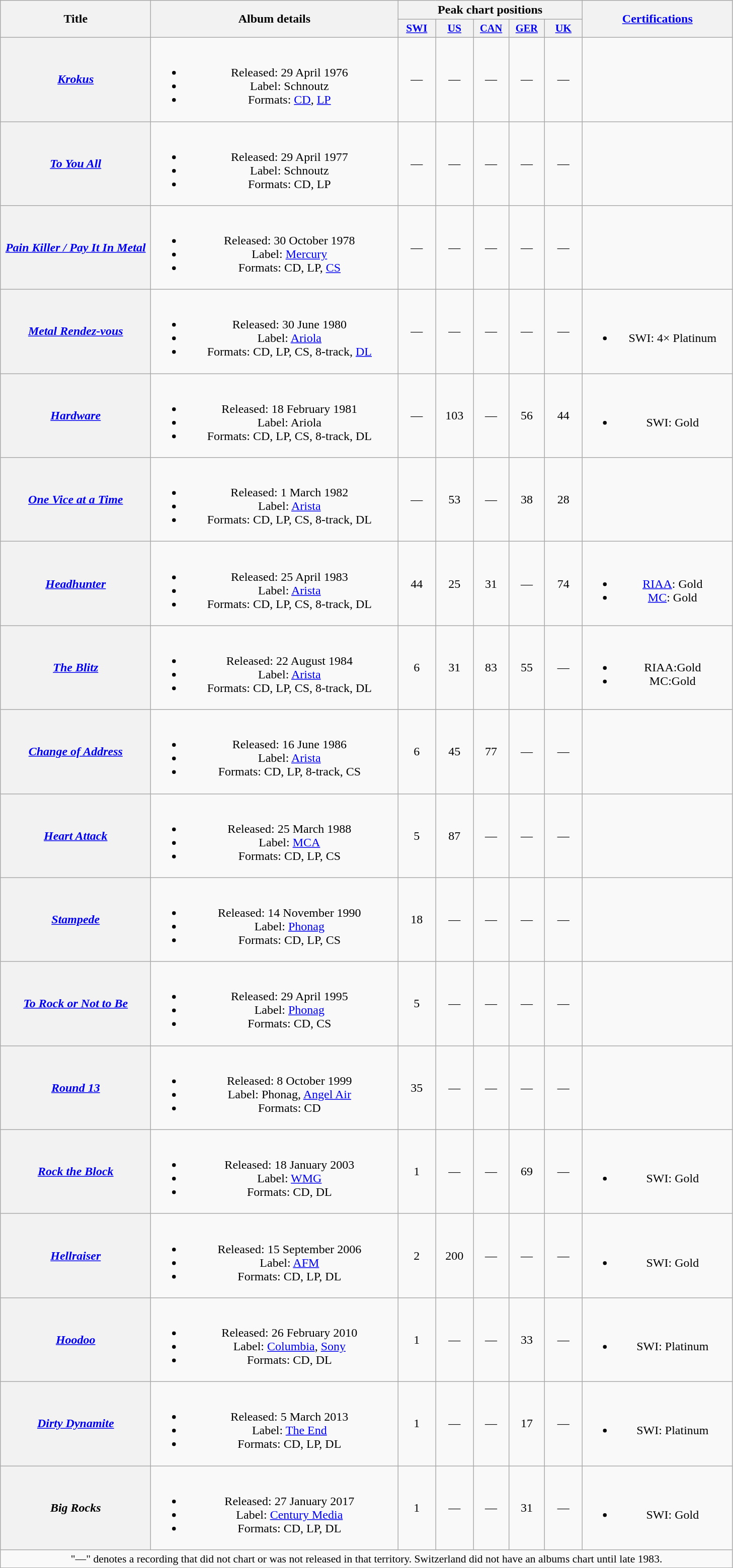<table class="wikitable plainrowheaders" style="text-align:center;">
<tr>
<th scope="col" rowspan="2" style="width:12em;">Title</th>
<th scope="col" rowspan="2" style="width:20em;">Album details</th>
<th scope="col" colspan="5">Peak chart positions</th>
<th scope="col" rowspan="2" style="width:12em;"><a href='#'>Certifications</a></th>
</tr>
<tr>
<th scope="col" style="width:3em;font-size:90%;"><a href='#'>SWI</a> <br></th>
<th scope="col" style="width:3em;font-size:90%;"><a href='#'>US</a> <br></th>
<th scope="col" style="width:3em;font-size:85%;"><a href='#'>CAN</a> <br></th>
<th scope="col" style="width:3em;font-size:85%;"><a href='#'>GER</a> <br></th>
<th scope="col" style="width:3em;font-size:90%;"><a href='#'>UK</a> <br></th>
</tr>
<tr>
<th scope="row"><em><a href='#'>Krokus</a></em></th>
<td><br><ul><li>Released: 29 April 1976</li><li>Label: Schnoutz</li><li>Formats: <a href='#'>CD</a>, <a href='#'>LP</a></li></ul></td>
<td>—</td>
<td>—</td>
<td>—</td>
<td>—</td>
<td>—</td>
<td></td>
</tr>
<tr>
<th scope="row"><em><a href='#'>To You All</a></em></th>
<td><br><ul><li>Released: 29 April 1977</li><li>Label: Schnoutz</li><li>Formats: CD, LP</li></ul></td>
<td>—</td>
<td>—</td>
<td>—</td>
<td>—</td>
<td>—</td>
<td></td>
</tr>
<tr>
<th scope="row"><em><a href='#'>Pain Killer / Pay It In Metal</a></em></th>
<td><br><ul><li>Released: 30 October 1978</li><li>Label: <a href='#'>Mercury</a></li><li>Formats: CD, LP, <a href='#'>CS</a></li></ul></td>
<td>—</td>
<td>—</td>
<td>—</td>
<td>—</td>
<td>—</td>
<td></td>
</tr>
<tr>
<th scope="row"><em><a href='#'>Metal Rendez-vous</a></em></th>
<td><br><ul><li>Released: 30 June 1980</li><li>Label: <a href='#'>Ariola</a></li><li>Formats: CD, LP, CS, 8-track, <a href='#'>DL</a></li></ul></td>
<td>—</td>
<td>—</td>
<td>—</td>
<td>—</td>
<td>—</td>
<td><br><ul><li>SWI: 4× Platinum</li></ul></td>
</tr>
<tr>
<th scope="row"><em><a href='#'>Hardware</a></em></th>
<td><br><ul><li>Released: 18 February 1981</li><li>Label: Ariola</li><li>Formats: CD, LP, CS, 8-track, DL</li></ul></td>
<td>—</td>
<td>103</td>
<td>—</td>
<td>56</td>
<td>44</td>
<td><br><ul><li>SWI: Gold</li></ul></td>
</tr>
<tr>
<th scope="row"><em><a href='#'>One Vice at a Time</a></em></th>
<td><br><ul><li>Released: 1 March 1982</li><li>Label: <a href='#'>Arista</a></li><li>Formats: CD, LP, CS, 8-track, DL</li></ul></td>
<td>—</td>
<td>53</td>
<td>—</td>
<td>38</td>
<td>28</td>
<td></td>
</tr>
<tr>
<th scope="row"><em><a href='#'>Headhunter</a></em></th>
<td><br><ul><li>Released: 25 April 1983</li><li>Label: <a href='#'>Arista</a></li><li>Formats: CD, LP, CS, 8-track, DL</li></ul></td>
<td>44</td>
<td>25</td>
<td>31</td>
<td>—</td>
<td>74</td>
<td><br><ul><li><a href='#'>RIAA</a>: Gold</li><li><a href='#'>MC</a>: Gold</li></ul></td>
</tr>
<tr>
<th scope="row"><em><a href='#'>The Blitz</a></em></th>
<td><br><ul><li>Released: 22 August 1984</li><li>Label: <a href='#'>Arista</a></li><li>Formats: CD, LP, CS, 8-track, DL</li></ul></td>
<td>6</td>
<td>31</td>
<td>83</td>
<td>55</td>
<td>—</td>
<td><br><ul><li>RIAA:Gold</li><li>MC:Gold</li></ul></td>
</tr>
<tr>
<th scope="row"><em><a href='#'>Change of Address</a></em></th>
<td><br><ul><li>Released: 16 June 1986</li><li>Label: <a href='#'>Arista</a></li><li>Formats: CD, LP, 8-track, CS</li></ul></td>
<td>6</td>
<td>45</td>
<td>77</td>
<td>—</td>
<td>—</td>
<td></td>
</tr>
<tr>
<th scope="row"><em><a href='#'>Heart Attack</a></em></th>
<td><br><ul><li>Released: 25 March 1988</li><li>Label: <a href='#'>MCA</a></li><li>Formats: CD, LP, CS</li></ul></td>
<td>5</td>
<td>87</td>
<td>—</td>
<td>—</td>
<td>—</td>
<td></td>
</tr>
<tr>
<th scope="row"><em><a href='#'>Stampede</a></em></th>
<td><br><ul><li>Released: 14 November 1990</li><li>Label: <a href='#'>Phonag</a></li><li>Formats: CD, LP, CS</li></ul></td>
<td>18</td>
<td>—</td>
<td>—</td>
<td>—</td>
<td>—</td>
<td></td>
</tr>
<tr>
<th scope="row"><em><a href='#'>To Rock or Not to Be</a></em></th>
<td><br><ul><li>Released: 29 April 1995</li><li>Label: <a href='#'>Phonag</a></li><li>Formats: CD, CS</li></ul></td>
<td>5</td>
<td>—</td>
<td>—</td>
<td>—</td>
<td>—</td>
<td></td>
</tr>
<tr>
<th scope="row"><em><a href='#'>Round 13</a></em></th>
<td><br><ul><li>Released: 8 October 1999</li><li>Label: Phonag, <a href='#'>Angel Air</a></li><li>Formats: CD</li></ul></td>
<td>35</td>
<td>—</td>
<td>—</td>
<td>—</td>
<td>—</td>
<td></td>
</tr>
<tr>
<th scope="row"><em><a href='#'>Rock the Block</a></em></th>
<td><br><ul><li>Released: 18 January 2003</li><li>Label: <a href='#'>WMG</a></li><li>Formats: CD, DL</li></ul></td>
<td>1</td>
<td>—</td>
<td>—</td>
<td>69</td>
<td>—</td>
<td><br><ul><li>SWI: Gold</li></ul></td>
</tr>
<tr>
<th scope="row"><em><a href='#'>Hellraiser</a></em></th>
<td><br><ul><li>Released: 15 September 2006</li><li>Label: <a href='#'>AFM</a></li><li>Formats: CD, LP, DL</li></ul></td>
<td>2</td>
<td>200</td>
<td>—</td>
<td>—</td>
<td>—</td>
<td><br><ul><li>SWI: Gold</li></ul></td>
</tr>
<tr>
<th scope="row"><em><a href='#'>Hoodoo</a></em></th>
<td><br><ul><li>Released: 26 February 2010</li><li>Label: <a href='#'>Columbia</a>, <a href='#'>Sony</a></li><li>Formats: CD, DL</li></ul></td>
<td>1</td>
<td>—</td>
<td>—</td>
<td>33</td>
<td>—</td>
<td><br><ul><li>SWI: Platinum</li></ul></td>
</tr>
<tr>
<th scope="row"><em><a href='#'>Dirty Dynamite</a></em></th>
<td><br><ul><li>Released: 5 March 2013</li><li>Label: <a href='#'>The End</a></li><li>Formats: CD, LP, DL</li></ul></td>
<td>1</td>
<td>—</td>
<td>—</td>
<td>17</td>
<td>—</td>
<td><br><ul><li>SWI: Platinum</li></ul></td>
</tr>
<tr>
<th scope="row"><em>Big Rocks</em></th>
<td><br><ul><li>Released: 27 January 2017</li><li>Label: <a href='#'>Century Media</a></li><li>Formats: CD, LP, DL</li></ul></td>
<td>1</td>
<td>—</td>
<td>—</td>
<td>31</td>
<td>—</td>
<td><br><ul><li>SWI: Gold</li></ul></td>
</tr>
<tr>
<td colspan="8" style="font-size:90%">"—" denotes a recording that did not chart or was not released in that territory. Switzerland did not have an albums chart until late 1983.</td>
</tr>
</table>
